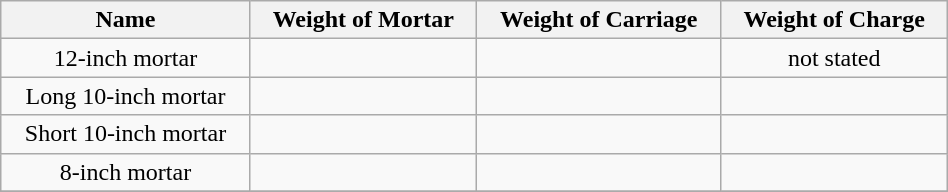<table class="wikitable" style="text-align:center; width:50%;">
<tr>
<th>Name</th>
<th>Weight of Mortar</th>
<th>Weight of Carriage</th>
<th>Weight of Charge</th>
</tr>
<tr>
<td ROWSPAN=1>12-inch mortar</td>
<td></td>
<td></td>
<td>not stated</td>
</tr>
<tr>
<td ROWSPAN=1>Long 10-inch mortar</td>
<td></td>
<td></td>
<td></td>
</tr>
<tr>
<td ROWSPAN=1>Short 10-inch mortar</td>
<td></td>
<td></td>
<td></td>
</tr>
<tr>
<td ROWSPAN=1>8-inch mortar</td>
<td></td>
<td></td>
<td></td>
</tr>
<tr>
</tr>
</table>
